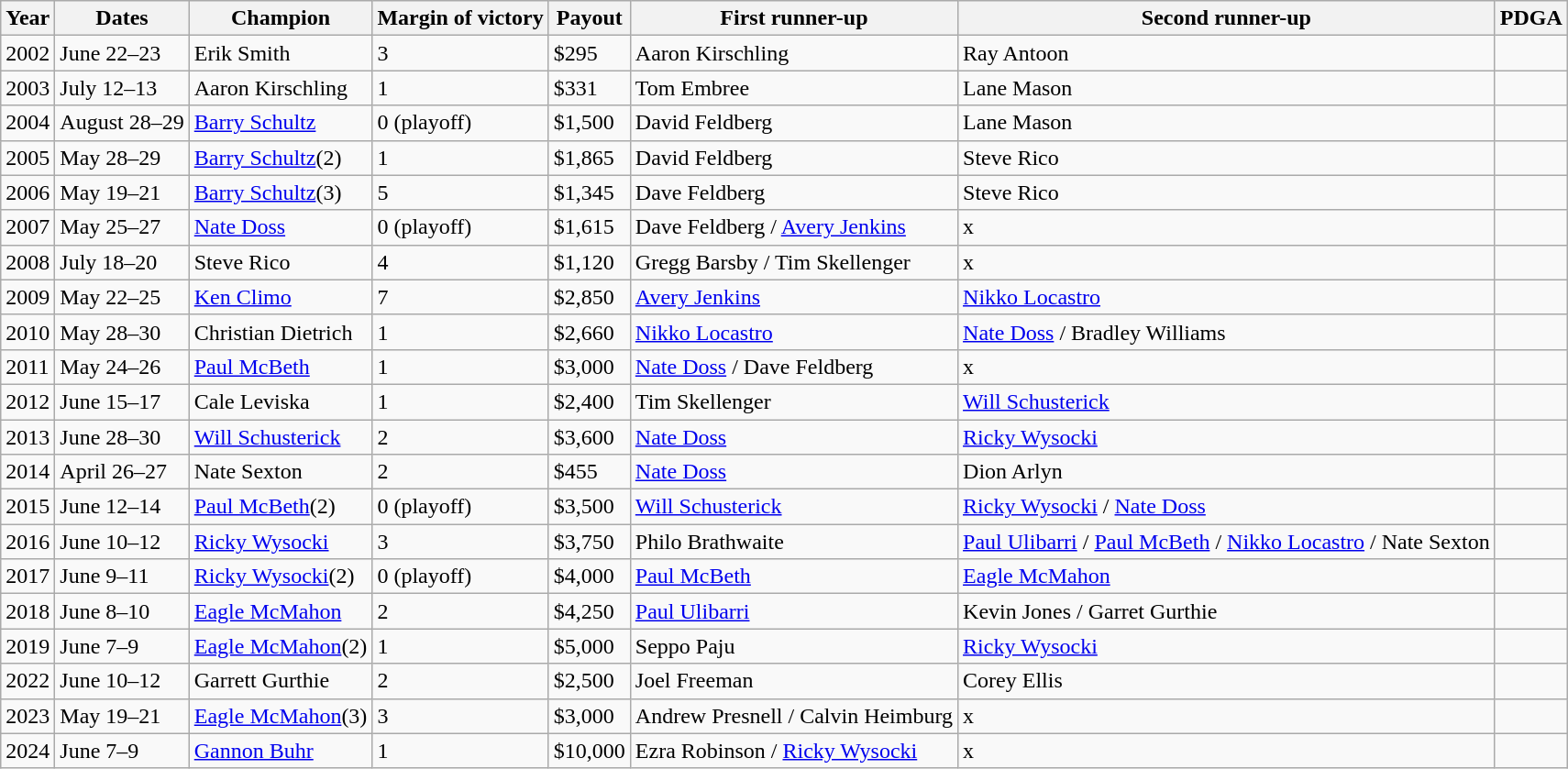<table class="wikitable">
<tr>
<th>Year</th>
<th>Dates</th>
<th>Champion</th>
<th>Margin of victory</th>
<th>Payout</th>
<th>First runner-up</th>
<th>Second runner-up</th>
<th>PDGA</th>
</tr>
<tr>
<td>2002</td>
<td>June 22–23</td>
<td>Erik Smith</td>
<td>3</td>
<td>$295</td>
<td>Aaron Kirschling</td>
<td>Ray Antoon</td>
<td></td>
</tr>
<tr>
<td>2003</td>
<td>July 12–13</td>
<td>Aaron Kirschling</td>
<td>1</td>
<td>$331</td>
<td>Tom Embree</td>
<td>Lane Mason</td>
<td></td>
</tr>
<tr>
<td>2004</td>
<td>August 28–29</td>
<td><a href='#'>Barry Schultz</a></td>
<td>0 (playoff)</td>
<td>$1,500</td>
<td>David Feldberg</td>
<td>Lane Mason</td>
<td></td>
</tr>
<tr>
<td>2005</td>
<td>May 28–29</td>
<td><a href='#'>Barry Schultz</a>(2)</td>
<td>1</td>
<td>$1,865</td>
<td>David Feldberg</td>
<td>Steve Rico</td>
<td></td>
</tr>
<tr>
<td>2006</td>
<td>May 19–21</td>
<td><a href='#'>Barry Schultz</a>(3)</td>
<td>5</td>
<td>$1,345</td>
<td>Dave Feldberg</td>
<td>Steve Rico</td>
<td></td>
</tr>
<tr>
<td>2007</td>
<td>May 25–27</td>
<td><a href='#'>Nate Doss</a></td>
<td>0 (playoff)</td>
<td>$1,615</td>
<td>Dave Feldberg / <a href='#'>Avery Jenkins</a></td>
<td>x</td>
<td></td>
</tr>
<tr>
<td>2008</td>
<td>July 18–20</td>
<td>Steve Rico</td>
<td>4</td>
<td>$1,120</td>
<td>Gregg Barsby / Tim Skellenger</td>
<td>x</td>
<td></td>
</tr>
<tr>
<td>2009</td>
<td>May 22–25</td>
<td><a href='#'>Ken Climo</a></td>
<td>7</td>
<td>$2,850</td>
<td><a href='#'>Avery Jenkins</a></td>
<td><a href='#'>Nikko Locastro</a></td>
<td></td>
</tr>
<tr>
<td>2010</td>
<td>May 28–30</td>
<td>Christian Dietrich</td>
<td>1</td>
<td>$2,660</td>
<td><a href='#'>Nikko Locastro</a></td>
<td><a href='#'>Nate Doss</a> / Bradley Williams</td>
<td></td>
</tr>
<tr>
<td>2011</td>
<td>May 24–26</td>
<td><a href='#'>Paul McBeth</a></td>
<td>1</td>
<td>$3,000</td>
<td><a href='#'>Nate Doss</a> / Dave Feldberg</td>
<td>x</td>
<td></td>
</tr>
<tr>
<td>2012</td>
<td>June 15–17</td>
<td>Cale Leviska</td>
<td>1</td>
<td>$2,400</td>
<td>Tim Skellenger</td>
<td><a href='#'>Will Schusterick</a></td>
<td></td>
</tr>
<tr>
<td>2013</td>
<td>June 28–30</td>
<td><a href='#'>Will Schusterick</a></td>
<td>2</td>
<td>$3,600</td>
<td><a href='#'>Nate Doss</a></td>
<td><a href='#'>Ricky Wysocki</a></td>
<td></td>
</tr>
<tr>
<td>2014</td>
<td>April 26–27</td>
<td>Nate Sexton</td>
<td>2</td>
<td>$455</td>
<td><a href='#'>Nate Doss</a></td>
<td>Dion Arlyn</td>
<td></td>
</tr>
<tr>
<td>2015</td>
<td>June 12–14</td>
<td><a href='#'>Paul McBeth</a>(2)</td>
<td>0 (playoff)</td>
<td>$3,500</td>
<td><a href='#'>Will Schusterick</a></td>
<td><a href='#'>Ricky Wysocki</a> / <a href='#'>Nate Doss</a></td>
<td></td>
</tr>
<tr>
<td>2016</td>
<td>June 10–12</td>
<td><a href='#'>Ricky Wysocki</a></td>
<td>3</td>
<td>$3,750</td>
<td>Philo Brathwaite</td>
<td><a href='#'>Paul Ulibarri</a> / <a href='#'>Paul McBeth</a> / <a href='#'>Nikko Locastro</a> / Nate Sexton</td>
<td></td>
</tr>
<tr>
<td>2017</td>
<td>June 9–11</td>
<td><a href='#'>Ricky Wysocki</a>(2)</td>
<td>0 (playoff)</td>
<td>$4,000</td>
<td><a href='#'>Paul McBeth</a></td>
<td><a href='#'>Eagle McMahon</a></td>
<td></td>
</tr>
<tr>
<td>2018</td>
<td>June 8–10</td>
<td><a href='#'>Eagle McMahon</a></td>
<td>2</td>
<td>$4,250</td>
<td><a href='#'>Paul Ulibarri</a></td>
<td>Kevin Jones / Garret Gurthie</td>
<td></td>
</tr>
<tr>
<td>2019</td>
<td>June 7–9</td>
<td><a href='#'>Eagle McMahon</a>(2)</td>
<td>1</td>
<td>$5,000</td>
<td>Seppo Paju</td>
<td><a href='#'>Ricky Wysocki</a></td>
<td></td>
</tr>
<tr>
<td>2022</td>
<td>June 10–12</td>
<td>Garrett Gurthie</td>
<td>2</td>
<td>$2,500</td>
<td>Joel Freeman</td>
<td>Corey Ellis</td>
<td></td>
</tr>
<tr>
<td>2023</td>
<td>May 19–21</td>
<td><a href='#'>Eagle McMahon</a>(3)</td>
<td>3</td>
<td>$3,000</td>
<td>Andrew Presnell / Calvin Heimburg</td>
<td>x</td>
<td></td>
</tr>
<tr>
<td>2024</td>
<td>June 7–9</td>
<td><a href='#'>Gannon Buhr</a></td>
<td>1</td>
<td>$10,000</td>
<td>Ezra Robinson / <a href='#'>Ricky Wysocki</a></td>
<td>x</td>
<td></td>
</tr>
</table>
